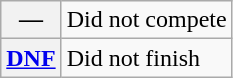<table class="wikitable">
<tr>
<th scope="row">—</th>
<td>Did not compete</td>
</tr>
<tr>
<th scope="row"><a href='#'>DNF</a></th>
<td>Did not finish</td>
</tr>
</table>
